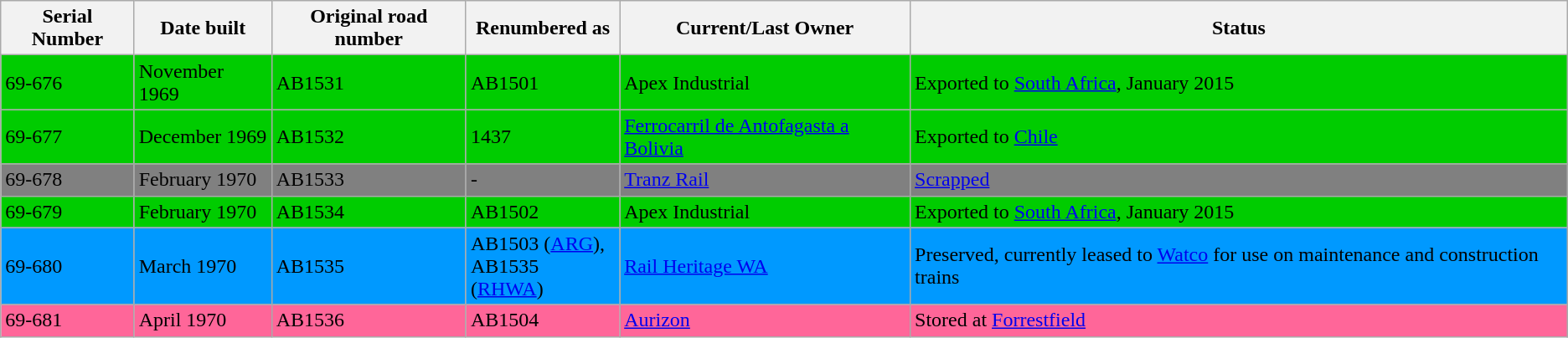<table class="wikitable sortable">
<tr>
<th>Serial Number</th>
<th>Date built</th>
<th>Original road number</th>
<th>Renumbered as</th>
<th>Current/Last Owner</th>
<th>Status</th>
</tr>
<tr>
<td bgcolor=#00CC00>69-676</td>
<td bgcolor=#00CC00>November 1969</td>
<td bgcolor=#00CC00>AB1531</td>
<td bgcolor=#00CC00>AB1501</td>
<td bgcolor=#00CC00>Apex Industrial</td>
<td bgcolor=#00CC00>Exported to <a href='#'>South Africa</a>, January 2015</td>
</tr>
<tr>
<td bgcolor=#00CC00>69-677</td>
<td bgcolor=#00CC00>December 1969</td>
<td bgcolor=#00CC00>AB1532</td>
<td bgcolor=#00CC00>1437</td>
<td bgcolor=#00CC00><a href='#'>Ferrocarril de Antofagasta a Bolivia</a></td>
<td bgcolor=#00CC00>Exported to <a href='#'>Chile</a></td>
</tr>
<tr>
<td bgcolor=#808080>69-678</td>
<td bgcolor=#808080>February 1970</td>
<td bgcolor=#808080>AB1533</td>
<td bgcolor=#808080>-</td>
<td bgcolor=#808080><a href='#'>Tranz Rail</a></td>
<td bgcolor=#808080><a href='#'>Scrapped</a></td>
</tr>
<tr>
<td bgcolor=#00CC00>69-679</td>
<td bgcolor=#00CC00>February 1970</td>
<td bgcolor=#00CC00>AB1534</td>
<td bgcolor=#00CC00>AB1502</td>
<td bgcolor=#00CC00>Apex Industrial</td>
<td bgcolor=#00CC00>Exported to <a href='#'>South Africa</a>, January 2015</td>
</tr>
<tr>
<td bgcolor=#0099FF>69-680</td>
<td bgcolor=#0099FF>March 1970</td>
<td bgcolor=#0099FF>AB1535</td>
<td bgcolor=#0099FF>AB1503 (<a href='#'>ARG</a>),<br>AB1535 (<a href='#'>RHWA</a>)</td>
<td bgcolor=#0099FF><a href='#'>Rail Heritage WA</a></td>
<td bgcolor=#0099FF>Preserved, currently leased to <a href='#'>Watco</a> for use on maintenance and construction trains</td>
</tr>
<tr>
<td bgcolor=#FF6699>69-681</td>
<td bgcolor=#FF6699>April 1970</td>
<td bgcolor=#FF6699>AB1536</td>
<td bgcolor=#FF6699>AB1504</td>
<td bgcolor=#FF6699><a href='#'>Aurizon</a></td>
<td bgcolor=#FF6699>Stored at <a href='#'>Forrestfield</a></td>
</tr>
</table>
